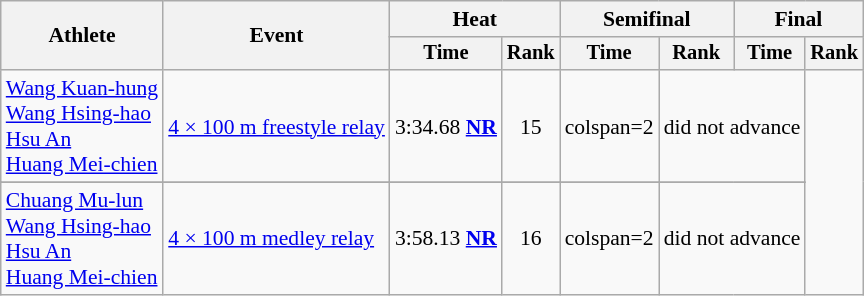<table class=wikitable style="font-size:90%">
<tr>
<th rowspan="2">Athlete</th>
<th rowspan="2">Event</th>
<th colspan="2">Heat</th>
<th colspan="2">Semifinal</th>
<th colspan="2">Final</th>
</tr>
<tr style="font-size:95%">
<th>Time</th>
<th>Rank</th>
<th>Time</th>
<th>Rank</th>
<th>Time</th>
<th>Rank</th>
</tr>
<tr style="text-align:center">
<td style="text-align:left"><a href='#'>Wang Kuan-hung</a><br><a href='#'>Wang Hsing-hao</a><br><a href='#'>Hsu An</a><br><a href='#'>Huang Mei-chien</a></td>
<td style="text-align:left"><a href='#'>4 × 100 m freestyle relay</a></td>
<td>3:34.68 <strong><a href='#'>NR</a></strong></td>
<td>15</td>
<td>colspan=2</td>
<td colspan=2>did not advance</td>
</tr>
<tr>
</tr>
<tr style="text-align:center">
<td style="text-align:left"><a href='#'>Chuang Mu-lun</a><br><a href='#'>Wang Hsing-hao</a><br><a href='#'>Hsu An</a><br><a href='#'>Huang Mei-chien</a></td>
<td style="text-align:left"><a href='#'>4 × 100 m medley relay</a></td>
<td>3:58.13 <strong><a href='#'>NR</a></strong></td>
<td>16</td>
<td>colspan=2</td>
<td colspan=2>did not advance</td>
</tr>
</table>
